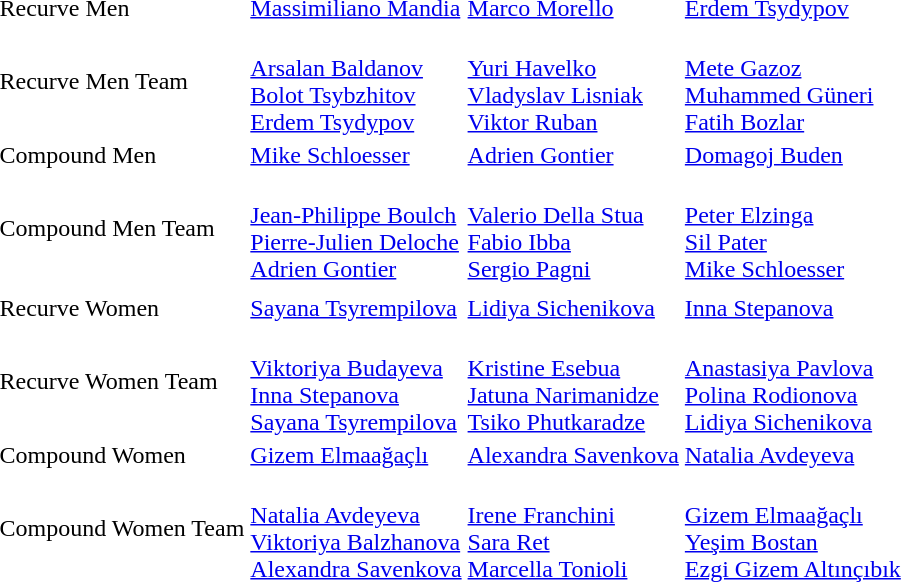<table>
<tr>
<td>Recurve Men</td>
<td><a href='#'>Massimiliano Mandia</a><br></td>
<td><a href='#'>Marco Morello</a><br></td>
<td><a href='#'>Erdem Tsydypov</a><br></td>
</tr>
<tr>
<td>Recurve Men Team</td>
<td><br><a href='#'>Arsalan Baldanov</a><br><a href='#'>Bolot Tsybzhitov</a><br><a href='#'>Erdem Tsydypov</a></td>
<td><br><a href='#'>Yuri Havelko</a><br><a href='#'>Vladyslav Lisniak</a><br><a href='#'>Viktor Ruban</a></td>
<td><br><a href='#'>Mete Gazoz</a><br><a href='#'>Muhammed Güneri</a><br><a href='#'>Fatih Bozlar</a></td>
</tr>
<tr>
<td>Compound Men</td>
<td><a href='#'>Mike Schloesser</a><br></td>
<td><a href='#'>Adrien Gontier</a><br></td>
<td><a href='#'>Domagoj Buden</a><br></td>
</tr>
<tr>
<td>Compound Men Team</td>
<td><br><a href='#'>Jean-Philippe Boulch</a><br><a href='#'>Pierre-Julien Deloche</a><br><a href='#'>Adrien Gontier</a></td>
<td><br><a href='#'>Valerio Della Stua</a><br><a href='#'>Fabio Ibba</a><br><a href='#'>Sergio Pagni</a></td>
<td><br><a href='#'>Peter Elzinga</a><br><a href='#'>Sil Pater</a><br><a href='#'>Mike Schloesser</a></td>
</tr>
<tr>
<th colspan=4></th>
</tr>
<tr>
<td>Recurve Women</td>
<td><a href='#'>Sayana Tsyrempilova</a><br></td>
<td><a href='#'>Lidiya Sichenikova</a><br></td>
<td><a href='#'>Inna Stepanova</a><br></td>
</tr>
<tr>
<td>Recurve Women Team</td>
<td><br><a href='#'>Viktoriya Budayeva</a><br><a href='#'>Inna Stepanova</a><br><a href='#'>Sayana Tsyrempilova</a></td>
<td><br><a href='#'>Kristine Esebua</a><br><a href='#'>Jatuna Narimanidze</a><br><a href='#'>Tsiko Phutkaradze</a></td>
<td><br><a href='#'>Anastasiya Pavlova</a><br><a href='#'>Polina Rodionova</a><br><a href='#'>Lidiya Sichenikova</a></td>
</tr>
<tr>
<td>Compound Women</td>
<td><a href='#'>Gizem Elmaağaçlı</a><br></td>
<td><a href='#'>Alexandra Savenkova</a><br></td>
<td><a href='#'>Natalia Avdeyeva</a><br></td>
</tr>
<tr>
<td>Compound Women Team</td>
<td><br><a href='#'>Natalia Avdeyeva</a><br><a href='#'>Viktoriya Balzhanova</a><br><a href='#'>Alexandra Savenkova</a></td>
<td><br><a href='#'>Irene Franchini</a><br><a href='#'>Sara Ret</a><br><a href='#'>Marcella Tonioli</a></td>
<td><br><a href='#'>Gizem Elmaağaçlı</a><br><a href='#'>Yeşim Bostan</a><br><a href='#'>Ezgi Gizem Altınçıbık</a></td>
</tr>
</table>
